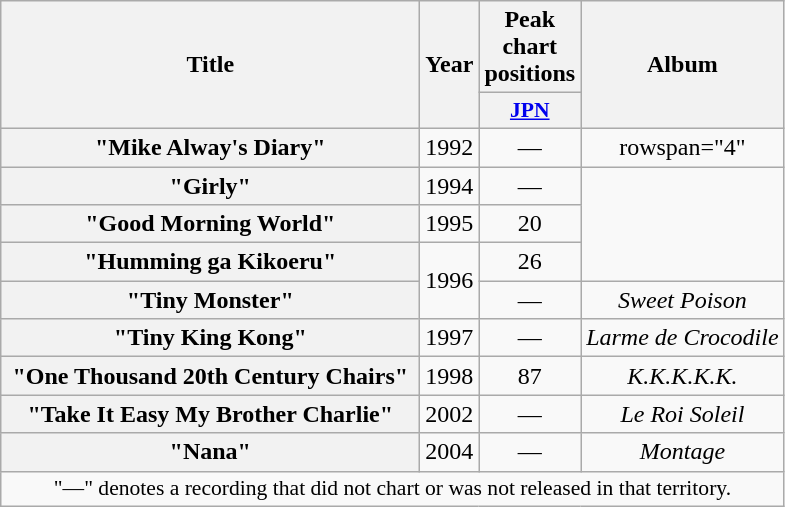<table class="wikitable plainrowheaders" style="text-align:center;">
<tr>
<th scope="col" rowspan="2" style="width:17em;">Title</th>
<th scope="col" rowspan="2">Year</th>
<th scope="col" colspan="1">Peak chart positions</th>
<th scope="col" rowspan="2">Album</th>
</tr>
<tr>
<th scope="col" style="width:2.5em;font-size:90%;"><a href='#'>JPN</a><br></th>
</tr>
<tr>
<th scope="row">"Mike Alway's Diary"<br></th>
<td>1992</td>
<td>—</td>
<td>rowspan="4" </td>
</tr>
<tr>
<th scope="row">"Girly"</th>
<td>1994</td>
<td>—</td>
</tr>
<tr>
<th scope="row">"Good Morning World"</th>
<td>1995</td>
<td>20</td>
</tr>
<tr>
<th scope="row">"Humming ga Kikoeru"</th>
<td rowspan="2">1996</td>
<td>26</td>
</tr>
<tr>
<th scope="row">"Tiny Monster"<br></th>
<td>—</td>
<td><em>Sweet Poison</em></td>
</tr>
<tr>
<th scope="row">"Tiny King Kong"</th>
<td>1997</td>
<td>—</td>
<td><em>Larme de Crocodile</em></td>
</tr>
<tr>
<th scope="row">"One Thousand 20th Century Chairs"</th>
<td>1998</td>
<td>87</td>
<td><em>K.K.K.K.K.</em></td>
</tr>
<tr>
<th scope="row">"Take It Easy My Brother Charlie"</th>
<td>2002</td>
<td>—</td>
<td><em>Le Roi Soleil</em></td>
</tr>
<tr>
<th scope="row">"Nana"</th>
<td>2004</td>
<td>—</td>
<td><em>Montage</em></td>
</tr>
<tr>
<td colspan="4" style="font-size:90%">"—" denotes a recording that did not chart or was not released in that territory.</td>
</tr>
</table>
